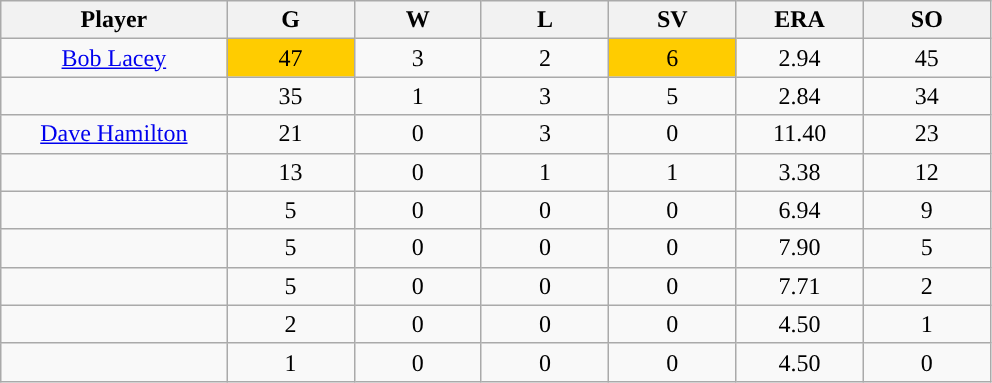<table class="wikitable sortable">
<tr>
<th bgcolor="#DDDDFF" width="16%">Player</th>
<th bgcolor="#DDDDFF" width="9%">G</th>
<th bgcolor="#DDDDFF" width="9%">W</th>
<th bgcolor="#DDDDFF" width="9%">L</th>
<th bgcolor="#DDDDFF" width="9%">SV</th>
<th bgcolor="#DDDDFF" width="9%">ERA</th>
<th bgcolor="#DDDDFF" width="9%">SO</th>
</tr>
<tr align="center">
<td><a href='#'>Bob Lacey</a></td>
<td style="background:#fc0;">47</td>
<td>3</td>
<td>2</td>
<td style="background:#fc0;">6</td>
<td>2.94</td>
<td>45</td>
</tr>
<tr align="center">
<td></td>
<td>35</td>
<td>1</td>
<td>3</td>
<td>5</td>
<td>2.84</td>
<td>34</td>
</tr>
<tr align="center">
<td><a href='#'>Dave Hamilton</a></td>
<td>21</td>
<td>0</td>
<td>3</td>
<td>0</td>
<td>11.40</td>
<td>23</td>
</tr>
<tr align="center">
<td></td>
<td>13</td>
<td>0</td>
<td>1</td>
<td>1</td>
<td>3.38</td>
<td>12</td>
</tr>
<tr align="center">
<td></td>
<td>5</td>
<td>0</td>
<td>0</td>
<td>0</td>
<td>6.94</td>
<td>9</td>
</tr>
<tr align="center">
<td></td>
<td>5</td>
<td>0</td>
<td>0</td>
<td>0</td>
<td>7.90</td>
<td>5</td>
</tr>
<tr align="center">
<td></td>
<td>5</td>
<td>0</td>
<td>0</td>
<td>0</td>
<td>7.71</td>
<td>2</td>
</tr>
<tr align="center">
<td></td>
<td>2</td>
<td>0</td>
<td>0</td>
<td>0</td>
<td>4.50</td>
<td>1</td>
</tr>
<tr align="center">
<td></td>
<td>1</td>
<td>0</td>
<td>0</td>
<td>0</td>
<td>4.50</td>
<td>0</td>
</tr>
</table>
